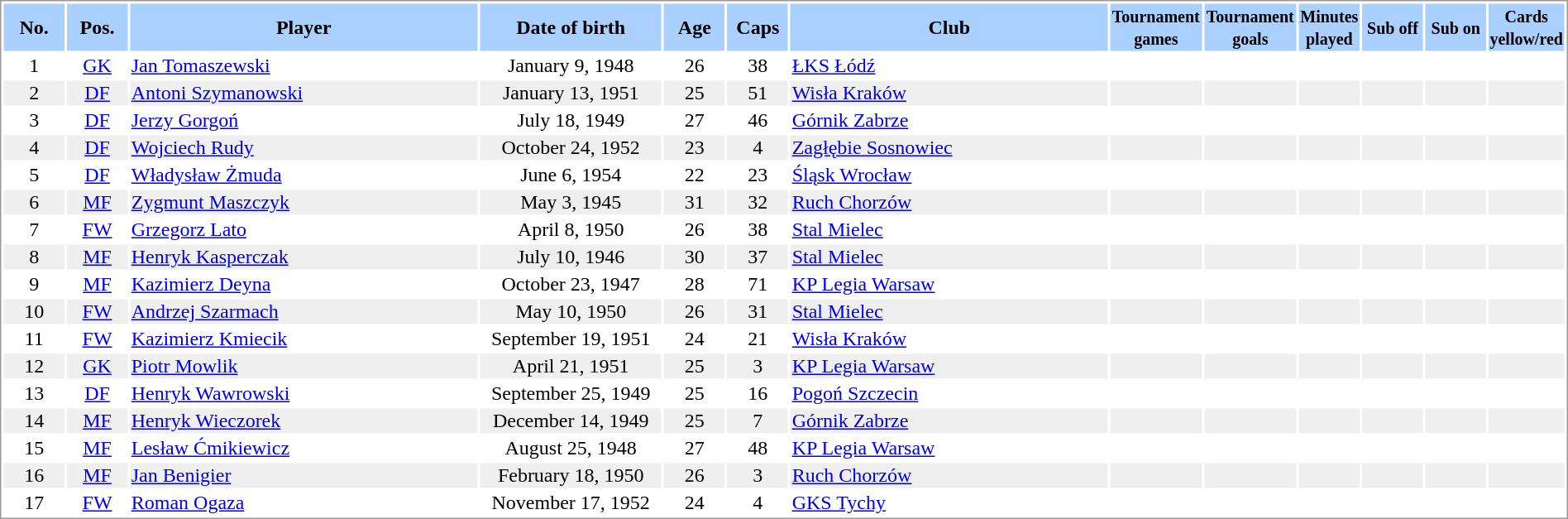<table border="0" width="100%" style="border: 1px solid #999; background-color:#FFFFFF; text-align:center">
<tr align="center" bgcolor="#AAD0FF">
<th width=4%>No.</th>
<th width=4%>Pos.</th>
<th width=23%>Player</th>
<th width=12%>Date of birth</th>
<th width=4%>Age</th>
<th width=4%>Caps</th>
<th width=21%>Club</th>
<th width=6%><small>Tournament<br>games</small></th>
<th width=6%><small>Tournament<br>goals</small></th>
<th width=4%><small>Minutes<br>played</small></th>
<th width=4%><small>Sub off</small></th>
<th width=4%><small>Sub on</small></th>
<th width=4%><small>Cards<br>yellow/red</small></th>
</tr>
<tr>
<td>1</td>
<td><a href='#'>GK</a></td>
<td align="left"><a href='#'>Jan Tomaszewski</a></td>
<td>January 9, 1948</td>
<td>26</td>
<td>38</td>
<td align="left"> <a href='#'>ŁKS Łódź</a></td>
<td></td>
<td></td>
<td></td>
<td></td>
<td></td>
<td></td>
</tr>
<tr bgcolor="#EFEFEF">
<td>2</td>
<td><a href='#'>DF</a></td>
<td align="left"><a href='#'>Antoni Szymanowski</a></td>
<td>January 13, 1951</td>
<td>25</td>
<td>51</td>
<td align="left"> <a href='#'>Wisła Kraków</a></td>
<td></td>
<td></td>
<td></td>
<td></td>
<td></td>
<td></td>
</tr>
<tr>
<td>3</td>
<td><a href='#'>DF</a></td>
<td align="left"><a href='#'>Jerzy Gorgoń</a></td>
<td>July 18, 1949</td>
<td>27</td>
<td>46</td>
<td align="left"> <a href='#'>Górnik Zabrze</a></td>
<td></td>
<td></td>
<td></td>
<td></td>
<td></td>
<td></td>
</tr>
<tr bgcolor="#EFEFEF">
<td>4</td>
<td><a href='#'>DF</a></td>
<td align="left"><a href='#'>Wojciech Rudy</a></td>
<td>October 24, 1952</td>
<td>23</td>
<td>4</td>
<td align="left"> <a href='#'>Zagłębie Sosnowiec</a></td>
<td></td>
<td></td>
<td></td>
<td></td>
<td></td>
<td></td>
</tr>
<tr>
<td>5</td>
<td><a href='#'>DF</a></td>
<td align="left"><a href='#'>Władysław Żmuda</a></td>
<td>June 6, 1954</td>
<td>22</td>
<td>23</td>
<td align="left"> <a href='#'>Śląsk Wrocław</a></td>
<td></td>
<td></td>
<td></td>
<td></td>
<td></td>
<td></td>
</tr>
<tr bgcolor="#EFEFEF">
<td>6</td>
<td><a href='#'>MF</a></td>
<td align="left"><a href='#'>Zygmunt Maszczyk</a></td>
<td>May 3, 1945</td>
<td>31</td>
<td>32</td>
<td align="left"> <a href='#'>Ruch Chorzów</a></td>
<td></td>
<td></td>
<td></td>
<td></td>
<td></td>
<td></td>
</tr>
<tr>
<td>7</td>
<td><a href='#'>FW</a></td>
<td align="left"><a href='#'>Grzegorz Lato</a></td>
<td>April 8, 1950</td>
<td>26</td>
<td>38</td>
<td align="left"> <a href='#'>Stal Mielec</a></td>
<td></td>
<td></td>
<td></td>
<td></td>
<td></td>
<td></td>
</tr>
<tr bgcolor="#EFEFEF">
<td>8</td>
<td><a href='#'>MF</a></td>
<td align="left"><a href='#'>Henryk Kasperczak</a></td>
<td>July 10, 1946</td>
<td>30</td>
<td>37</td>
<td align="left"> <a href='#'>Stal Mielec</a></td>
<td></td>
<td></td>
<td></td>
<td></td>
<td></td>
<td></td>
</tr>
<tr>
<td>9</td>
<td><a href='#'>MF</a></td>
<td align="left"><a href='#'>Kazimierz Deyna</a></td>
<td>October 23, 1947</td>
<td>28</td>
<td>71</td>
<td align="left"> <a href='#'>KP Legia Warsaw</a></td>
<td></td>
<td></td>
<td></td>
<td></td>
<td></td>
<td></td>
</tr>
<tr bgcolor="#EFEFEF">
<td>10</td>
<td><a href='#'>FW</a></td>
<td align="left"><a href='#'>Andrzej Szarmach</a></td>
<td>May 10, 1950</td>
<td>26</td>
<td>31</td>
<td align="left"> <a href='#'>Stal Mielec</a></td>
<td></td>
<td></td>
<td></td>
<td></td>
<td></td>
<td></td>
</tr>
<tr>
<td>11</td>
<td><a href='#'>FW</a></td>
<td align="left"><a href='#'>Kazimierz Kmiecik</a></td>
<td>September 19, 1951</td>
<td>24</td>
<td>21</td>
<td align="left"> <a href='#'>Wisła Kraków</a></td>
<td></td>
<td></td>
<td></td>
<td></td>
<td></td>
<td></td>
</tr>
<tr bgcolor="#EFEFEF">
<td>12</td>
<td><a href='#'>GK</a></td>
<td align="left"><a href='#'>Piotr Mowlik</a></td>
<td>April 21, 1951</td>
<td>25</td>
<td>3</td>
<td align="left"> <a href='#'>KP Legia Warsaw</a></td>
<td></td>
<td></td>
<td></td>
<td></td>
<td></td>
<td></td>
</tr>
<tr>
<td>13</td>
<td><a href='#'>DF</a></td>
<td align="left"><a href='#'>Henryk Wawrowski</a></td>
<td>September 25, 1949</td>
<td>25</td>
<td>16</td>
<td align="left"> <a href='#'>Pogoń Szczecin</a></td>
<td></td>
<td></td>
<td></td>
<td></td>
<td></td>
<td></td>
</tr>
<tr bgcolor="#EFEFEF">
<td>14</td>
<td><a href='#'>MF</a></td>
<td align="left"><a href='#'>Henryk Wieczorek</a></td>
<td>December 14, 1949</td>
<td>25</td>
<td>7</td>
<td align="left"> <a href='#'>Górnik Zabrze</a></td>
<td></td>
<td></td>
<td></td>
<td></td>
<td></td>
<td></td>
</tr>
<tr>
<td>15</td>
<td><a href='#'>MF</a></td>
<td align="left"><a href='#'>Lesław Ćmikiewicz</a></td>
<td>August 25, 1948</td>
<td>27</td>
<td>48</td>
<td align="left"> <a href='#'>KP Legia Warsaw</a></td>
<td></td>
<td></td>
<td></td>
<td></td>
<td></td>
<td></td>
</tr>
<tr bgcolor="#EFEFEF">
<td>16</td>
<td><a href='#'>MF</a></td>
<td align="left"><a href='#'>Jan Benigier</a></td>
<td>February 18, 1950</td>
<td>26</td>
<td>3</td>
<td align="left"> <a href='#'>Ruch Chorzów</a></td>
<td></td>
<td></td>
<td></td>
<td></td>
<td></td>
<td></td>
</tr>
<tr>
<td>17</td>
<td><a href='#'>FW</a></td>
<td align="left"><a href='#'>Roman Ogaza</a></td>
<td>November 17, 1952</td>
<td>24</td>
<td>4</td>
<td align="left"> <a href='#'>GKS Tychy</a></td>
<td></td>
<td></td>
<td></td>
<td></td>
<td></td>
<td></td>
</tr>
</table>
